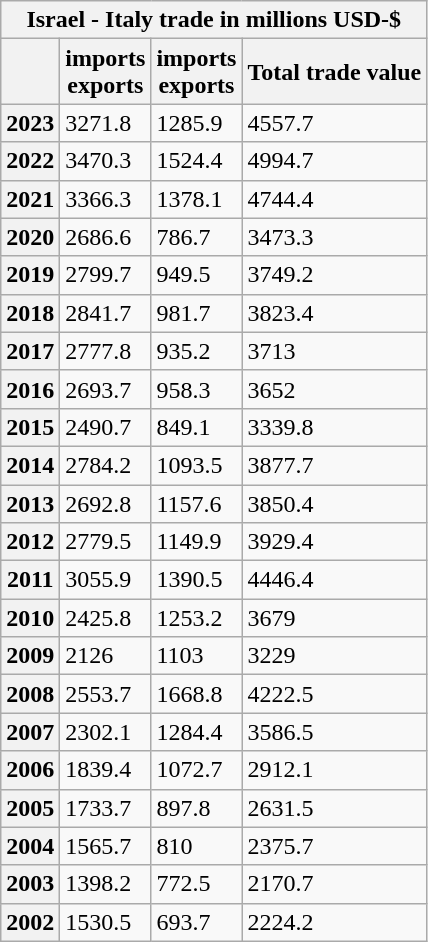<table class="wikitable mw-collapsible mw-collapsed">
<tr>
<th colspan="4">Israel - Italy trade in millions USD-$</th>
</tr>
<tr>
<th></th>
<th> imports<br> exports</th>
<th> imports<br> exports</th>
<th>Total trade value</th>
</tr>
<tr>
<th>2023</th>
<td>3271.8</td>
<td>1285.9</td>
<td>4557.7</td>
</tr>
<tr>
<th>2022</th>
<td>3470.3</td>
<td>1524.4</td>
<td>4994.7</td>
</tr>
<tr>
<th>2021</th>
<td>3366.3</td>
<td>1378.1</td>
<td>4744.4</td>
</tr>
<tr>
<th>2020</th>
<td>2686.6</td>
<td>786.7</td>
<td>3473.3</td>
</tr>
<tr>
<th>2019</th>
<td>2799.7</td>
<td>949.5</td>
<td>3749.2</td>
</tr>
<tr>
<th>2018</th>
<td>2841.7</td>
<td>981.7</td>
<td>3823.4</td>
</tr>
<tr>
<th>2017</th>
<td>2777.8</td>
<td>935.2</td>
<td>3713</td>
</tr>
<tr>
<th>2016</th>
<td>2693.7</td>
<td>958.3</td>
<td>3652</td>
</tr>
<tr>
<th>2015</th>
<td>2490.7</td>
<td>849.1</td>
<td>3339.8</td>
</tr>
<tr>
<th>2014</th>
<td>2784.2</td>
<td>1093.5</td>
<td>3877.7</td>
</tr>
<tr>
<th>2013</th>
<td>2692.8</td>
<td>1157.6</td>
<td>3850.4</td>
</tr>
<tr>
<th>2012</th>
<td>2779.5</td>
<td>1149.9</td>
<td>3929.4</td>
</tr>
<tr>
<th>2011</th>
<td>3055.9</td>
<td>1390.5</td>
<td>4446.4</td>
</tr>
<tr>
<th>2010</th>
<td>2425.8</td>
<td>1253.2</td>
<td>3679</td>
</tr>
<tr>
<th>2009</th>
<td>2126</td>
<td>1103</td>
<td>3229</td>
</tr>
<tr>
<th>2008</th>
<td>2553.7</td>
<td>1668.8</td>
<td>4222.5</td>
</tr>
<tr>
<th>2007</th>
<td>2302.1</td>
<td>1284.4</td>
<td>3586.5</td>
</tr>
<tr>
<th>2006</th>
<td>1839.4</td>
<td>1072.7</td>
<td>2912.1</td>
</tr>
<tr>
<th>2005</th>
<td>1733.7</td>
<td>897.8</td>
<td>2631.5</td>
</tr>
<tr>
<th>2004</th>
<td>1565.7</td>
<td>810</td>
<td>2375.7</td>
</tr>
<tr>
<th>2003</th>
<td>1398.2</td>
<td>772.5</td>
<td>2170.7</td>
</tr>
<tr>
<th>2002</th>
<td>1530.5</td>
<td>693.7</td>
<td>2224.2</td>
</tr>
</table>
